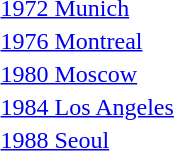<table>
<tr>
<td><a href='#'>1972 Munich</a><br></td>
<td></td>
<td></td>
<td></td>
</tr>
<tr>
<td><a href='#'>1976 Montreal</a><br></td>
<td></td>
<td></td>
<td></td>
</tr>
<tr>
<td><a href='#'>1980 Moscow</a><br></td>
<td></td>
<td></td>
<td></td>
</tr>
<tr>
<td><a href='#'>1984 Los Angeles</a><br></td>
<td></td>
<td></td>
<td></td>
</tr>
<tr>
<td><a href='#'>1988 Seoul</a><br></td>
<td></td>
<td></td>
<td></td>
</tr>
</table>
